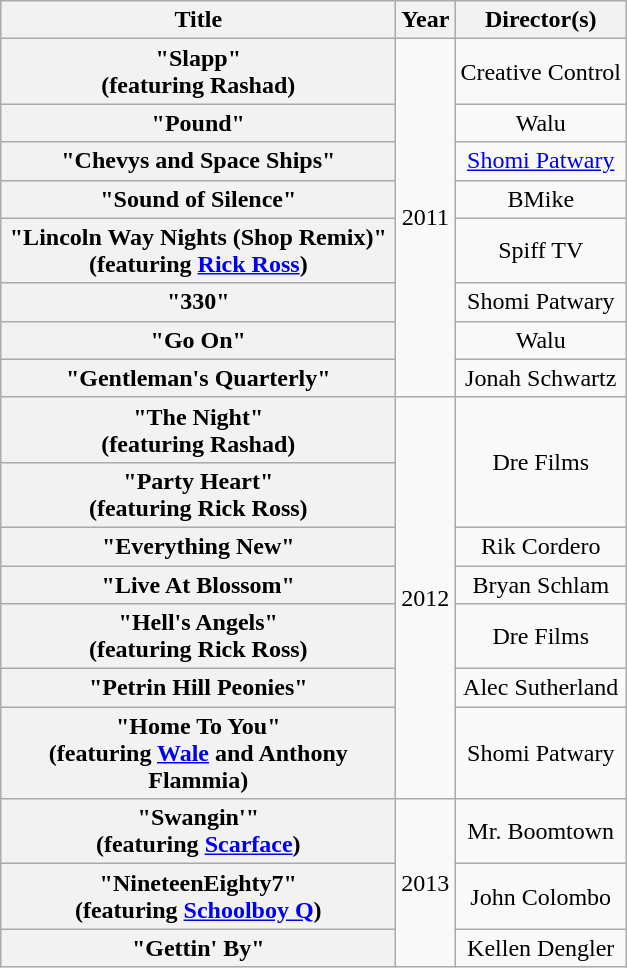<table class="wikitable plainrowheaders" style="text-align:center;">
<tr>
<th scope="col" style="width:16em;">Title</th>
<th scope="col">Year</th>
<th scope="col">Director(s)</th>
</tr>
<tr>
<th scope="row">"Slapp"<br><span>(featuring Rashad)</span></th>
<td rowspan="8">2011</td>
<td>Creative Control</td>
</tr>
<tr>
<th scope="row">"Pound"</th>
<td>Walu</td>
</tr>
<tr>
<th scope="row">"Chevys and Space Ships"</th>
<td><a href='#'>Shomi Patwary</a></td>
</tr>
<tr>
<th scope="row">"Sound of Silence"</th>
<td>BMike</td>
</tr>
<tr>
<th scope="row">"Lincoln Way Nights (Shop Remix)"<br><span>(featuring <a href='#'>Rick Ross</a>)</span></th>
<td>Spiff TV</td>
</tr>
<tr>
<th scope="row">"330"</th>
<td>Shomi Patwary</td>
</tr>
<tr>
<th scope="row">"Go On"</th>
<td>Walu</td>
</tr>
<tr>
<th scope="row">"Gentleman's Quarterly"</th>
<td>Jonah Schwartz</td>
</tr>
<tr>
<th scope="row">"The Night"<br><span>(featuring Rashad)</span></th>
<td rowspan="7">2012</td>
<td rowspan="2">Dre Films</td>
</tr>
<tr>
<th scope="row">"Party Heart"<br><span>(featuring Rick Ross)</span></th>
</tr>
<tr>
<th scope="row">"Everything New"</th>
<td>Rik Cordero</td>
</tr>
<tr>
<th scope="row">"Live At Blossom"</th>
<td>Bryan Schlam</td>
</tr>
<tr>
<th scope="row">"Hell's Angels"<br><span>(featuring Rick Ross)</span></th>
<td>Dre Films</td>
</tr>
<tr>
<th scope="row">"Petrin Hill Peonies"</th>
<td>Alec Sutherland</td>
</tr>
<tr>
<th scope="row">"Home To You"<br><span>(featuring <a href='#'>Wale</a> and Anthony Flammia)</span></th>
<td>Shomi Patwary</td>
</tr>
<tr>
<th scope="row">"Swangin'"<br><span>(featuring <a href='#'>Scarface</a>)</span></th>
<td rowspan="3">2013</td>
<td>Mr. Boomtown</td>
</tr>
<tr>
<th scope="row">"NineteenEighty7"<br><span>(featuring <a href='#'>Schoolboy Q</a>)</span></th>
<td>John Colombo</td>
</tr>
<tr>
<th scope="row">"Gettin' By"</th>
<td>Kellen Dengler</td>
</tr>
</table>
